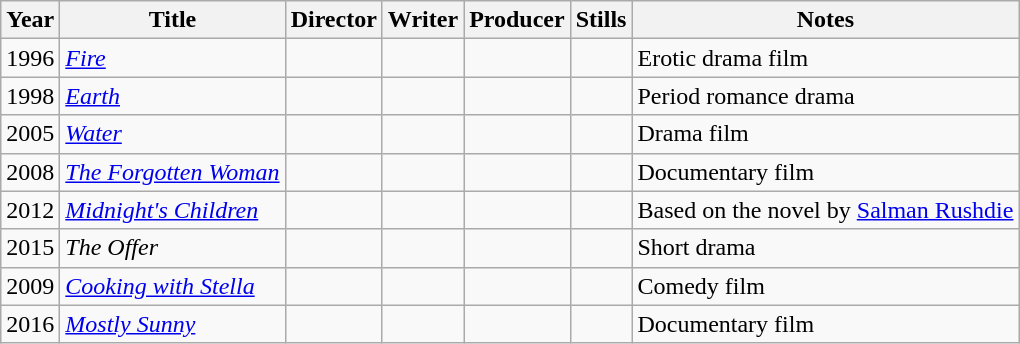<table class="wikitable">
<tr>
<th>Year</th>
<th>Title</th>
<th>Director</th>
<th>Writer</th>
<th>Producer</th>
<th>Stills</th>
<th>Notes</th>
</tr>
<tr>
<td>1996</td>
<td><em><a href='#'>Fire</a></em></td>
<td></td>
<td></td>
<td></td>
<td></td>
<td>Erotic drama film</td>
</tr>
<tr>
<td>1998</td>
<td><em><a href='#'>Earth</a></em></td>
<td></td>
<td></td>
<td></td>
<td></td>
<td>Period romance drama</td>
</tr>
<tr>
<td>2005</td>
<td><em><a href='#'>Water</a></em></td>
<td></td>
<td></td>
<td></td>
<td></td>
<td>Drama film</td>
</tr>
<tr>
<td>2008</td>
<td><em><a href='#'>The Forgotten Woman</a></em></td>
<td></td>
<td></td>
<td></td>
<td></td>
<td>Documentary film</td>
</tr>
<tr>
<td>2012</td>
<td><em><a href='#'>Midnight's Children</a></em></td>
<td></td>
<td></td>
<td></td>
<td></td>
<td>Based on the novel by <a href='#'>Salman Rushdie</a></td>
</tr>
<tr>
<td>2015</td>
<td><em>The Offer</em></td>
<td></td>
<td></td>
<td></td>
<td></td>
<td>Short drama</td>
</tr>
<tr>
<td>2009</td>
<td><em><a href='#'>Cooking with Stella</a></em></td>
<td></td>
<td></td>
<td></td>
<td></td>
<td>Comedy film</td>
</tr>
<tr>
<td>2016</td>
<td><em><a href='#'>Mostly Sunny</a></em></td>
<td></td>
<td></td>
<td></td>
<td></td>
<td>Documentary film</td>
</tr>
</table>
